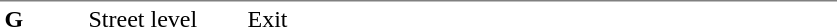<table table border=0 cellspacing=0 cellpadding=3>
<tr>
<td style="border-top:solid 1px gray;" width=50 valign=top><strong>G</strong></td>
<td style="border-top:solid 1px gray;" width=100 valign=top>Street level</td>
<td style="border-top:solid 1px gray;" width=390 valign=top>Exit</td>
</tr>
</table>
